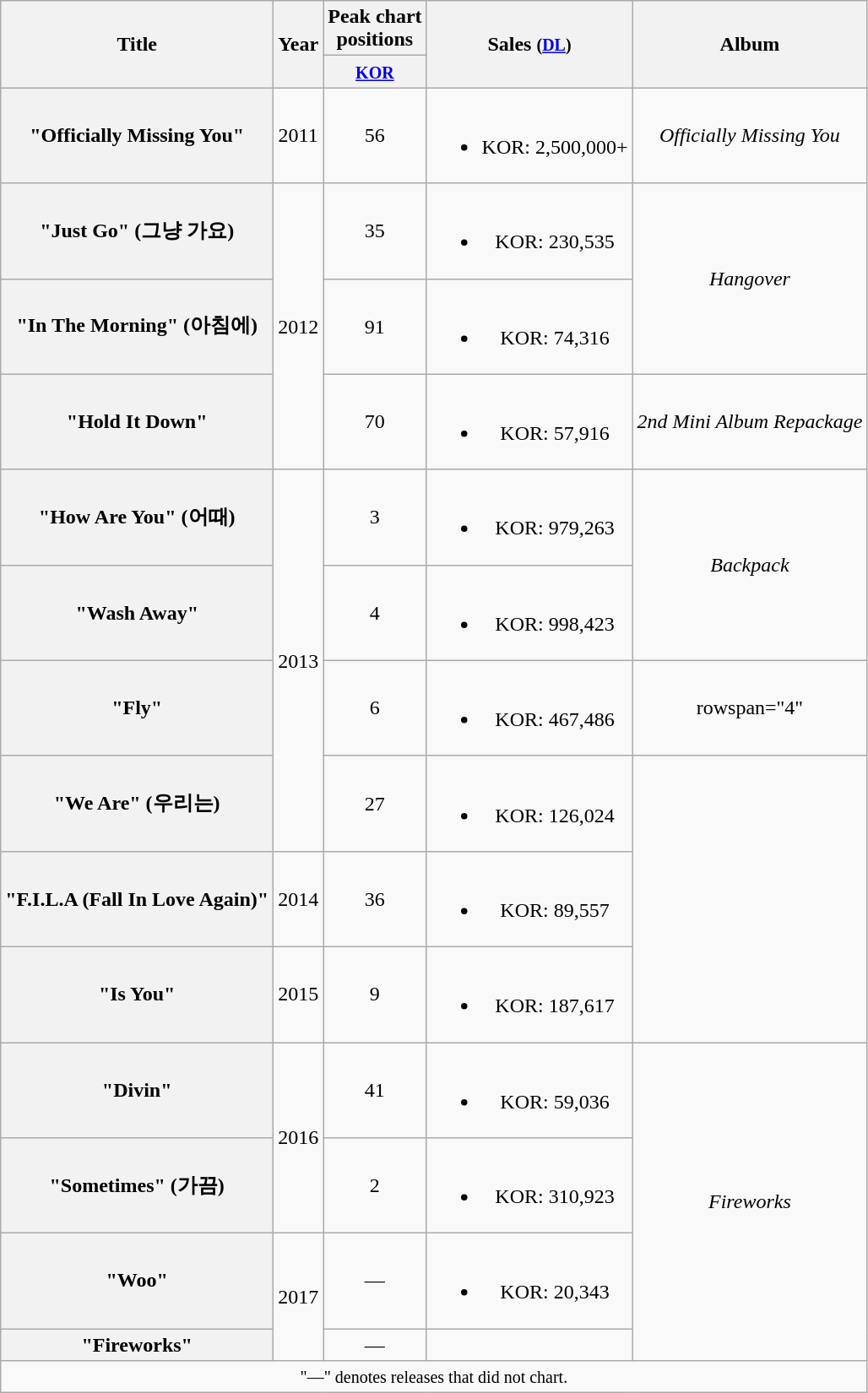<table class="wikitable plainrowheaders" style="text-align:center;">
<tr>
<th scope="col" rowspan="2">Title</th>
<th scope="col" rowspan="2">Year</th>
<th scope="col" colspan="1">Peak chart <br> positions</th>
<th scope="col" rowspan="2">Sales <small>(<a href='#'>DL</a>)</small></th>
<th scope="col" rowspan="2">Album</th>
</tr>
<tr>
<th><small><a href='#'>KOR</a></small><br></th>
</tr>
<tr>
<th scope="row">"Officially Missing You"</th>
<td>2011</td>
<td>56</td>
<td><br><ul><li>KOR: 2,500,000+</li></ul></td>
<td><em>Officially Missing You</em></td>
</tr>
<tr>
<th scope="row">"Just Go" (그냥 가요)<br></th>
<td rowspan="3">2012</td>
<td>35</td>
<td><br><ul><li>KOR: 230,535</li></ul></td>
<td rowspan="2"><em>Hangover</em></td>
</tr>
<tr>
<th scope="row">"In The Morning" (아침에)</th>
<td>91</td>
<td><br><ul><li>KOR: 74,316</li></ul></td>
</tr>
<tr>
<th scope="row">"Hold It Down"</th>
<td>70</td>
<td><br><ul><li>KOR: 57,916</li></ul></td>
<td><em>2nd Mini Album Repackage</em></td>
</tr>
<tr>
<th scope="row">"How Are You" (어때)<br></th>
<td rowspan="4">2013</td>
<td>3</td>
<td><br><ul><li>KOR: 979,263</li></ul></td>
<td rowspan="2"><em>Backpack</em></td>
</tr>
<tr>
<th scope="row">"Wash Away"<br></th>
<td>4</td>
<td><br><ul><li>KOR: 998,423</li></ul></td>
</tr>
<tr>
<th scope="row">"Fly"</th>
<td>6</td>
<td><br><ul><li>KOR: 467,486</li></ul></td>
<td>rowspan="4" </td>
</tr>
<tr>
<th scope="row">"We Are" (우리는)<br></th>
<td>27</td>
<td><br><ul><li>KOR: 126,024</li></ul></td>
</tr>
<tr>
<th scope="row">"F.I.L.A (Fall In Love Again)"<br></th>
<td>2014</td>
<td>36</td>
<td><br><ul><li>KOR: 89,557</li></ul></td>
</tr>
<tr>
<th scope="row">"Is You"<br></th>
<td>2015</td>
<td>9</td>
<td><br><ul><li>KOR: 187,617</li></ul></td>
</tr>
<tr>
<th scope="row">"Divin"</th>
<td rowspan="2">2016</td>
<td>41</td>
<td><br><ul><li>KOR: 59,036</li></ul></td>
<td rowspan="4"><em>Fireworks</em></td>
</tr>
<tr>
<th scope="row">"Sometimes" (가끔)<br></th>
<td>2</td>
<td><br><ul><li>KOR: 310,923</li></ul></td>
</tr>
<tr>
<th scope="row">"Woo"</th>
<td rowspan="2">2017</td>
<td>—</td>
<td><br><ul><li>KOR: 20,343</li></ul></td>
</tr>
<tr>
<th scope="row">"Fireworks"<br></th>
<td>—</td>
<td></td>
</tr>
<tr>
<td colspan="5" align="center"><small>"—" denotes releases that did not chart.</small></td>
</tr>
</table>
